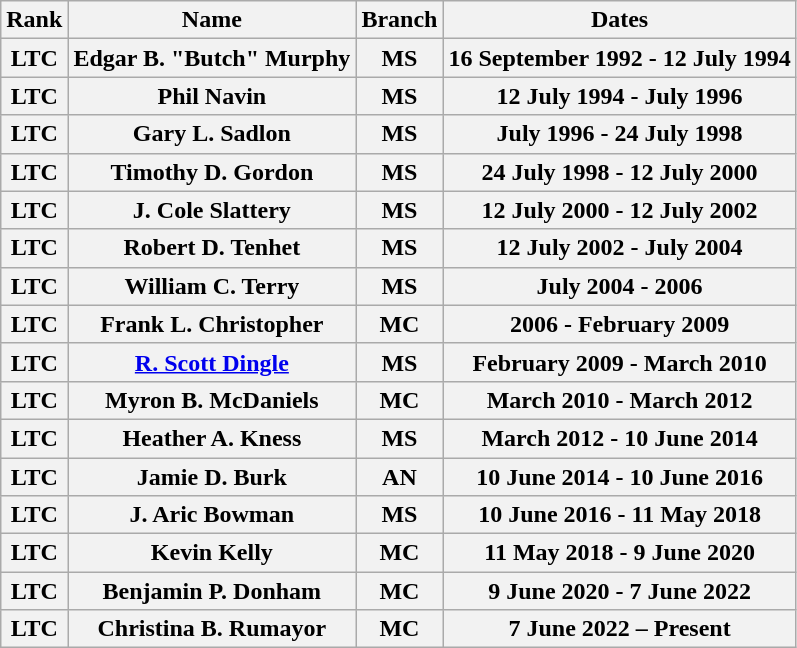<table class="wikitable">
<tr>
<th>Rank</th>
<th>Name</th>
<th>Branch</th>
<th>Dates</th>
</tr>
<tr>
<th>LTC</th>
<th>Edgar B. "Butch" Murphy</th>
<th>MS</th>
<th>16 September 1992 - 12 July 1994</th>
</tr>
<tr>
<th>LTC</th>
<th>Phil Navin</th>
<th>MS</th>
<th>12 July 1994 - July 1996</th>
</tr>
<tr>
<th>LTC</th>
<th>Gary L. Sadlon</th>
<th>MS</th>
<th>July 1996 - 24 July 1998</th>
</tr>
<tr>
<th>LTC</th>
<th>Timothy D. Gordon</th>
<th>MS</th>
<th>24 July 1998 - 12 July 2000</th>
</tr>
<tr>
<th>LTC</th>
<th>J. Cole Slattery</th>
<th>MS</th>
<th>12 July 2000 - 12 July 2002</th>
</tr>
<tr>
<th>LTC</th>
<th>Robert D. Tenhet</th>
<th>MS</th>
<th>12 July 2002 - July 2004</th>
</tr>
<tr>
<th>LTC</th>
<th>William C. Terry</th>
<th>MS</th>
<th>July 2004 - 2006</th>
</tr>
<tr>
<th>LTC</th>
<th>Frank L. Christopher</th>
<th>MC</th>
<th>2006 - February 2009</th>
</tr>
<tr>
<th>LTC</th>
<th><a href='#'>R. Scott Dingle</a></th>
<th>MS</th>
<th>February 2009 - March 2010</th>
</tr>
<tr>
<th>LTC</th>
<th>Myron B. McDaniels</th>
<th>MC</th>
<th>March 2010 - March 2012</th>
</tr>
<tr>
<th>LTC</th>
<th>Heather A. Kness</th>
<th>MS</th>
<th>March 2012 - 10 June 2014</th>
</tr>
<tr>
<th>LTC</th>
<th>Jamie D. Burk</th>
<th>AN</th>
<th>10 June 2014 - 10 June 2016</th>
</tr>
<tr>
<th>LTC</th>
<th>J. Aric Bowman</th>
<th>MS</th>
<th>10 June 2016 - 11 May 2018</th>
</tr>
<tr>
<th>LTC</th>
<th>Kevin Kelly</th>
<th>MC</th>
<th>11 May 2018 - 9 June 2020</th>
</tr>
<tr>
<th>LTC</th>
<th>Benjamin P. Donham</th>
<th>MC</th>
<th>9 June 2020 - 7 June 2022</th>
</tr>
<tr>
<th>LTC</th>
<th>Christina B. Rumayor</th>
<th>MC</th>
<th>7 June 2022 – Present</th>
</tr>
</table>
